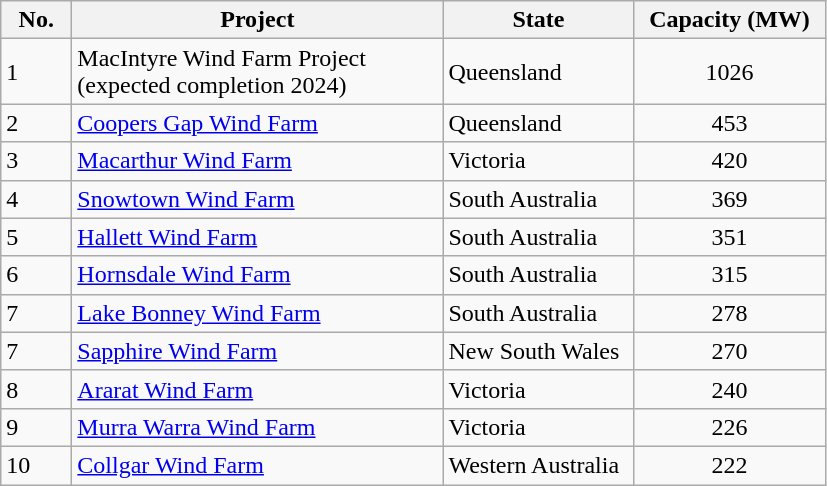<table class="wikitable sortable">
<tr>
<th scope="col" width="40">No.</th>
<th scope="col" width="240">Project</th>
<th scope="col" width="120">State</th>
<th scope="col" width="120">Capacity (MW)</th>
</tr>
<tr>
<td>1</td>
<td>MacIntyre Wind Farm Project (expected completion 2024)</td>
<td>Queensland</td>
<td align="center">1026</td>
</tr>
<tr>
<td>2</td>
<td><a href='#'>Coopers Gap Wind Farm</a></td>
<td>Queensland</td>
<td align="center">453</td>
</tr>
<tr>
<td>3</td>
<td><a href='#'>Macarthur Wind Farm</a></td>
<td>Victoria</td>
<td align="center">420</td>
</tr>
<tr>
<td>4</td>
<td><a href='#'>Snowtown Wind Farm</a></td>
<td>South Australia</td>
<td align="center">369</td>
</tr>
<tr>
<td>5</td>
<td><a href='#'>Hallett Wind Farm</a></td>
<td>South Australia</td>
<td align="center">351</td>
</tr>
<tr>
<td>6</td>
<td><a href='#'>Hornsdale Wind Farm</a></td>
<td>South Australia</td>
<td align="center">315</td>
</tr>
<tr>
<td>7</td>
<td><a href='#'>Lake Bonney Wind Farm</a></td>
<td>South Australia</td>
<td align="center">278</td>
</tr>
<tr>
<td>7</td>
<td><a href='#'>Sapphire Wind Farm</a></td>
<td>New South Wales</td>
<td align="center">270</td>
</tr>
<tr>
<td>8</td>
<td><a href='#'>Ararat Wind Farm</a></td>
<td>Victoria</td>
<td align="center">240</td>
</tr>
<tr>
<td>9</td>
<td><a href='#'>Murra Warra Wind Farm</a></td>
<td>Victoria</td>
<td align="center">226</td>
</tr>
<tr>
<td>10</td>
<td><a href='#'>Collgar Wind Farm</a></td>
<td>Western Australia</td>
<td align="center">222</td>
</tr>
</table>
